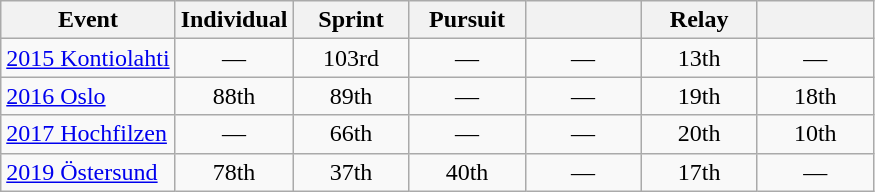<table class="wikitable" style="text-align: center;">
<tr ">
<th>Event</th>
<th style="width:70px;">Individual</th>
<th style="width:70px;">Sprint</th>
<th style="width:70px;">Pursuit</th>
<th style="width:70px;"></th>
<th style="width:70px;">Relay</th>
<th style="width:70px;"></th>
</tr>
<tr>
<td align=left> <a href='#'>2015 Kontiolahti</a></td>
<td>—</td>
<td>103rd</td>
<td>—</td>
<td>—</td>
<td>13th</td>
<td>—</td>
</tr>
<tr>
<td align=left> <a href='#'>2016 Oslo</a></td>
<td>88th</td>
<td>89th</td>
<td>—</td>
<td>—</td>
<td>19th</td>
<td>18th</td>
</tr>
<tr>
<td align=left> <a href='#'>2017 Hochfilzen</a></td>
<td>—</td>
<td>66th</td>
<td>—</td>
<td>—</td>
<td>20th</td>
<td>10th</td>
</tr>
<tr>
<td align=left> <a href='#'>2019 Östersund</a></td>
<td>78th</td>
<td>37th</td>
<td>40th</td>
<td>—</td>
<td>17th</td>
<td>—</td>
</tr>
</table>
